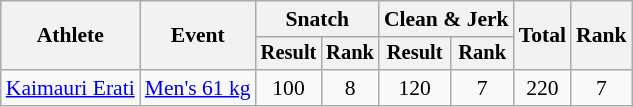<table class="wikitable" style="font-size:90%">
<tr>
<th rowspan="2">Athlete</th>
<th rowspan="2">Event</th>
<th colspan="2">Snatch</th>
<th colspan="2">Clean & Jerk</th>
<th rowspan="2">Total</th>
<th rowspan="2">Rank</th>
</tr>
<tr style="font-size:95%">
<th>Result</th>
<th>Rank</th>
<th>Result</th>
<th>Rank</th>
</tr>
<tr align=center>
<td align=left><a href='#'>Kaimauri Erati</a></td>
<td align=left><a href='#'>Men's 61 kg</a></td>
<td>100</td>
<td>8</td>
<td>120</td>
<td>7</td>
<td>220</td>
<td>7</td>
</tr>
</table>
